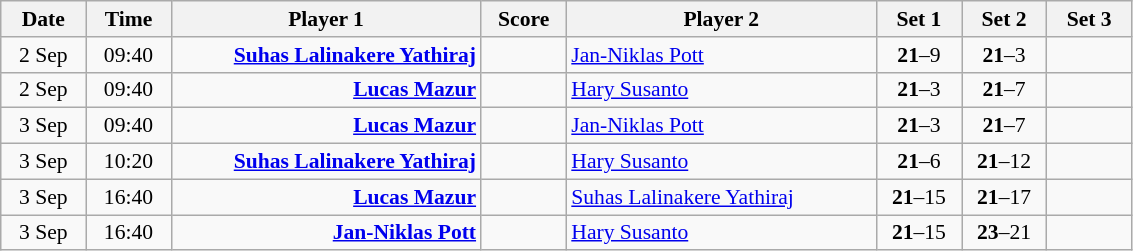<table class="wikitable" style="font-size:90%; text-align:center">
<tr>
<th width="50">Date</th>
<th width="50">Time</th>
<th width="200">Player 1</th>
<th width="50">Score</th>
<th width="200">Player 2</th>
<th width="50">Set 1</th>
<th width="50">Set 2</th>
<th width="50">Set 3</th>
</tr>
<tr>
<td>2 Sep</td>
<td>09:40</td>
<td align="right"><strong><a href='#'>Suhas Lalinakere Yathiraj</a> </strong></td>
<td> </td>
<td align="left"> <a href='#'>Jan-Niklas Pott</a></td>
<td><strong>21</strong>–9</td>
<td><strong>21</strong>–3</td>
<td></td>
</tr>
<tr>
<td>2 Sep</td>
<td>09:40</td>
<td align="right"><strong><a href='#'>Lucas Mazur</a> </strong></td>
<td> </td>
<td align="left"> <a href='#'>Hary Susanto</a></td>
<td><strong>21</strong>–3</td>
<td><strong>21</strong>–7</td>
<td></td>
</tr>
<tr>
<td>3 Sep</td>
<td>09:40</td>
<td align="right"><strong><a href='#'>Lucas Mazur</a> </strong></td>
<td> </td>
<td align="left"> <a href='#'>Jan-Niklas Pott</a></td>
<td><strong>21</strong>–3</td>
<td><strong>21</strong>–7</td>
<td></td>
</tr>
<tr>
<td>3 Sep</td>
<td>10:20</td>
<td align="right"><strong><a href='#'>Suhas Lalinakere Yathiraj</a> </strong></td>
<td> </td>
<td align="left"> <a href='#'>Hary Susanto</a></td>
<td><strong>21</strong>–6</td>
<td><strong>21</strong>–12</td>
<td></td>
</tr>
<tr>
<td>3 Sep</td>
<td>16:40</td>
<td align="right"><strong><a href='#'>Lucas Mazur</a> </strong></td>
<td> </td>
<td align="left"> <a href='#'>Suhas Lalinakere Yathiraj</a></td>
<td><strong>21</strong>–15</td>
<td><strong>21</strong>–17</td>
<td></td>
</tr>
<tr>
<td>3 Sep</td>
<td>16:40</td>
<td align="right"><strong><a href='#'>Jan-Niklas Pott</a> </strong></td>
<td> </td>
<td align="left"> <a href='#'>Hary Susanto</a></td>
<td><strong>21</strong>–15</td>
<td><strong>23</strong>–21</td>
<td></td>
</tr>
</table>
